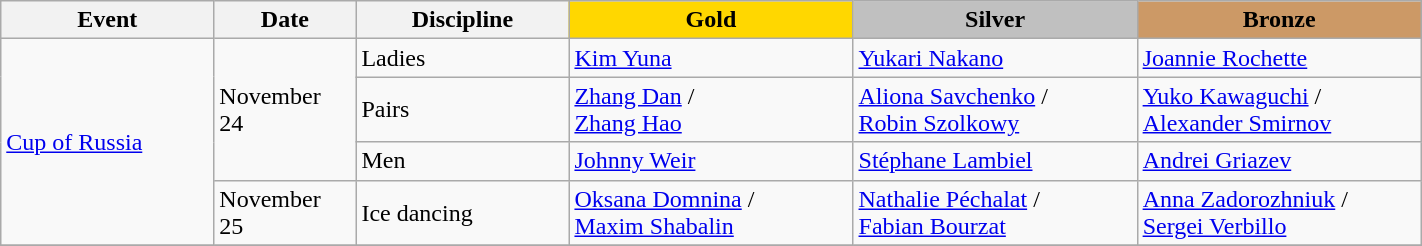<table class="wikitable" width="75%">
<tr>
<th width="15%">Event</th>
<th width="10%">Date</th>
<th width="15%">Discipline</th>
<td width = "20%" align="center" bgcolor="gold"><strong>Gold</strong></td>
<td width = "20%" align="center" bgcolor="silver"><strong>Silver</strong></td>
<td width = "20%" align="center" bgcolor="cc9966"><strong>Bronze</strong></td>
</tr>
<tr>
<td rowspan="4"> <a href='#'>Cup of Russia</a></td>
<td rowspan = 3>November 24</td>
<td>Ladies</td>
<td> <a href='#'>Kim Yuna</a></td>
<td> <a href='#'>Yukari Nakano</a></td>
<td> <a href='#'>Joannie Rochette</a></td>
</tr>
<tr>
<td>Pairs</td>
<td> <a href='#'>Zhang Dan</a> / <br> <a href='#'>Zhang Hao</a></td>
<td> <a href='#'>Aliona Savchenko</a> / <br> <a href='#'>Robin Szolkowy</a></td>
<td> <a href='#'>Yuko Kawaguchi</a> / <br> <a href='#'>Alexander Smirnov</a></td>
</tr>
<tr>
<td>Men</td>
<td> <a href='#'>Johnny Weir</a></td>
<td> <a href='#'>Stéphane Lambiel</a></td>
<td> <a href='#'>Andrei Griazev</a></td>
</tr>
<tr>
<td>November 25</td>
<td>Ice dancing</td>
<td> <a href='#'>Oksana Domnina</a> / <br> <a href='#'>Maxim Shabalin</a></td>
<td> <a href='#'>Nathalie Péchalat</a> / <br> <a href='#'>Fabian Bourzat</a></td>
<td> <a href='#'>Anna Zadorozhniuk</a> / <br> <a href='#'>Sergei Verbillo</a></td>
</tr>
<tr>
</tr>
</table>
